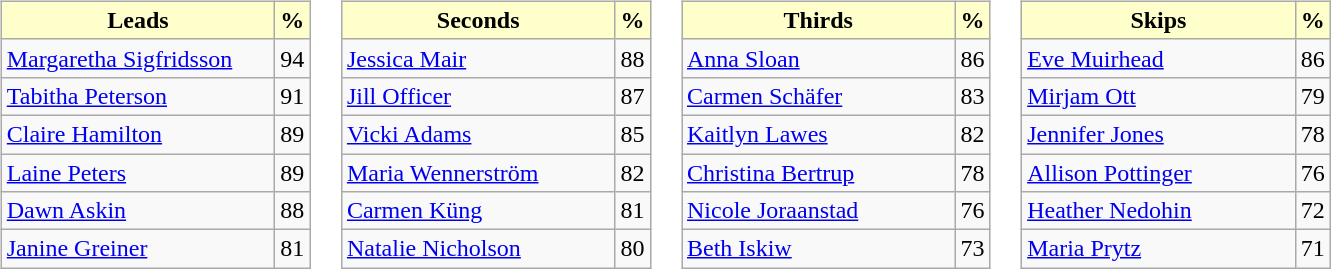<table>
<tr>
<td valign=top><br><table class="wikitable">
<tr>
<th style="background: #ffffcc; width:175px;">Leads</th>
<th style="background: #ffffcc;">%</th>
</tr>
<tr>
<td> <a href='#'>Margaretha Sigfridsson</a></td>
<td>94</td>
</tr>
<tr>
<td> <a href='#'>Tabitha Peterson</a></td>
<td>91</td>
</tr>
<tr>
<td> <a href='#'>Claire Hamilton</a></td>
<td>89</td>
</tr>
<tr>
<td> <a href='#'>Laine Peters</a></td>
<td>89</td>
</tr>
<tr>
<td> <a href='#'>Dawn Askin</a></td>
<td>88</td>
</tr>
<tr>
<td> <a href='#'>Janine Greiner</a></td>
<td>81</td>
</tr>
</table>
</td>
<td valign=top><br><table class="wikitable">
<tr>
<th style="background: #ffffcc; width:175px;">Seconds</th>
<th style="background: #ffffcc;">%</th>
</tr>
<tr>
<td> <a href='#'>Jessica Mair</a></td>
<td>88</td>
</tr>
<tr>
<td> <a href='#'>Jill Officer</a></td>
<td>87</td>
</tr>
<tr>
<td> <a href='#'>Vicki Adams</a></td>
<td>85</td>
</tr>
<tr>
<td> <a href='#'>Maria Wennerström</a></td>
<td>82</td>
</tr>
<tr>
<td> <a href='#'>Carmen Küng</a></td>
<td>81</td>
</tr>
<tr>
<td> <a href='#'>Natalie Nicholson</a></td>
<td>80</td>
</tr>
</table>
</td>
<td valign=top><br><table class="wikitable">
<tr>
<th style="background: #ffffcc; width:175px;">Thirds</th>
<th style="background: #ffffcc;">%</th>
</tr>
<tr>
<td> <a href='#'>Anna Sloan</a></td>
<td>86</td>
</tr>
<tr>
<td> <a href='#'>Carmen Schäfer</a></td>
<td>83</td>
</tr>
<tr>
<td> <a href='#'>Kaitlyn Lawes</a></td>
<td>82</td>
</tr>
<tr>
<td> <a href='#'>Christina Bertrup</a></td>
<td>78</td>
</tr>
<tr>
<td> <a href='#'>Nicole Joraanstad</a></td>
<td>76</td>
</tr>
<tr>
<td> <a href='#'>Beth Iskiw</a></td>
<td>73</td>
</tr>
</table>
</td>
<td valign=top><br><table class="wikitable">
<tr>
<th style="background: #ffffcc; width:175px;">Skips</th>
<th style="background: #ffffcc;">%</th>
</tr>
<tr>
<td> <a href='#'>Eve Muirhead</a></td>
<td>86</td>
</tr>
<tr>
<td> <a href='#'>Mirjam Ott</a></td>
<td>79</td>
</tr>
<tr>
<td> <a href='#'>Jennifer Jones</a></td>
<td>78</td>
</tr>
<tr>
<td> <a href='#'>Allison Pottinger</a></td>
<td>76</td>
</tr>
<tr>
<td> <a href='#'>Heather Nedohin</a></td>
<td>72</td>
</tr>
<tr>
<td> <a href='#'>Maria Prytz</a></td>
<td>71</td>
</tr>
</table>
</td>
</tr>
</table>
